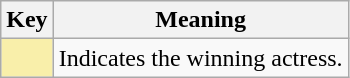<table class="wikitable">
<tr>
<th scope="col" width=%>Key</th>
<th scope="col" width=%>Meaning</th>
</tr>
<tr>
<td style="background:#f9efaa"></td>
<td>Indicates the winning actress.</td>
</tr>
</table>
